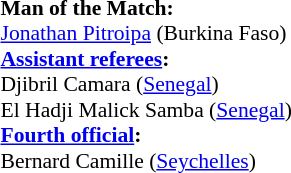<table width=50% style="font-size: 90%">
<tr>
<td><br><strong>Man of the Match:</strong>
<br><a href='#'>Jonathan Pitroipa</a> (Burkina Faso)<br><strong><a href='#'>Assistant referees</a>:</strong>
<br>Djibril Camara (<a href='#'>Senegal</a>)
<br>El Hadji Malick Samba (<a href='#'>Senegal</a>)
<br><strong><a href='#'>Fourth official</a>:</strong>
<br>Bernard Camille (<a href='#'>Seychelles</a>)</td>
</tr>
</table>
